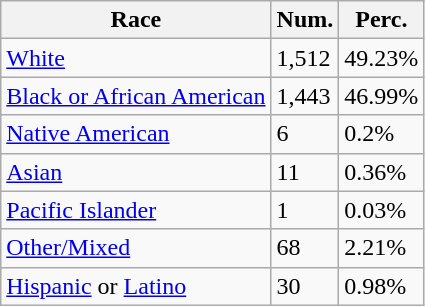<table class="wikitable">
<tr>
<th>Race</th>
<th>Num.</th>
<th>Perc.</th>
</tr>
<tr>
<td><a href='#'>White</a></td>
<td>1,512</td>
<td>49.23%</td>
</tr>
<tr>
<td><a href='#'>Black or African American</a></td>
<td>1,443</td>
<td>46.99%</td>
</tr>
<tr>
<td><a href='#'>Native American</a></td>
<td>6</td>
<td>0.2%</td>
</tr>
<tr>
<td><a href='#'>Asian</a></td>
<td>11</td>
<td>0.36%</td>
</tr>
<tr>
<td><a href='#'>Pacific Islander</a></td>
<td>1</td>
<td>0.03%</td>
</tr>
<tr>
<td><a href='#'>Other/Mixed</a></td>
<td>68</td>
<td>2.21%</td>
</tr>
<tr>
<td><a href='#'>Hispanic</a> or <a href='#'>Latino</a></td>
<td>30</td>
<td>0.98%</td>
</tr>
</table>
